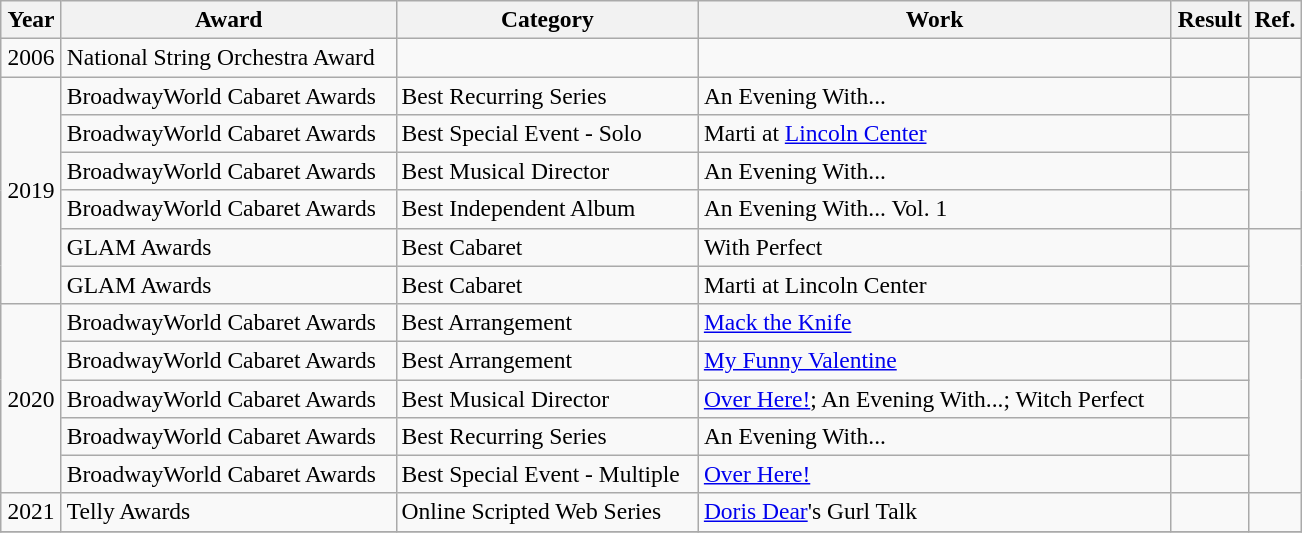<table class="wikitable sortable plainrowheaders" Style=font-size:98% ">
<tr>
<th>Year</th>
<th>Award</th>
<th>Category</th>
<th>Work</th>
<th>Result</th>
<th scope="col" style="width:4%;" class="unsortable">Ref.</th>
</tr>
<tr>
<td align="center">2006</td>
<td>National String Orchestra Award</td>
<td></td>
<td></td>
<td></td>
<td></td>
</tr>
<tr>
<td rowspan="6" style="text-align:center;">2019</td>
<td>BroadwayWorld Cabaret Awards</td>
<td>Best Recurring Series</td>
<td>An Evening With...</td>
<td></td>
<td rowspan="4"></td>
</tr>
<tr>
<td>BroadwayWorld Cabaret Awards</td>
<td>Best Special Event - Solo</td>
<td>Marti at <a href='#'>Lincoln Center</a></td>
<td></td>
</tr>
<tr>
<td>BroadwayWorld Cabaret Awards</td>
<td>Best Musical Director</td>
<td>An Evening With...</td>
<td></td>
</tr>
<tr>
<td>BroadwayWorld Cabaret Awards</td>
<td>Best Independent Album</td>
<td>An Evening With... Vol. 1</td>
<td></td>
</tr>
<tr>
<td>GLAM Awards</td>
<td>Best Cabaret</td>
<td>With Perfect</td>
<td></td>
<td rowspan="2"></td>
</tr>
<tr>
<td>GLAM Awards</td>
<td>Best Cabaret</td>
<td>Marti at Lincoln Center</td>
<td></td>
</tr>
<tr>
<td rowspan="5" style="text-align:center;">2020</td>
<td>BroadwayWorld Cabaret Awards</td>
<td>Best Arrangement</td>
<td><a href='#'>Mack the Knife</a></td>
<td></td>
<td rowspan="5"></td>
</tr>
<tr>
<td>BroadwayWorld Cabaret Awards</td>
<td>Best Arrangement</td>
<td><a href='#'>My Funny Valentine</a></td>
<td></td>
</tr>
<tr>
<td>BroadwayWorld Cabaret Awards</td>
<td>Best Musical Director</td>
<td><a href='#'>Over Here!</a>; An Evening With...; Witch Perfect</td>
<td></td>
</tr>
<tr>
<td>BroadwayWorld Cabaret Awards</td>
<td>Best Recurring Series</td>
<td>An Evening With...</td>
<td></td>
</tr>
<tr>
<td>BroadwayWorld Cabaret Awards</td>
<td>Best Special Event - Multiple</td>
<td><a href='#'>Over Here!</a></td>
<td></td>
</tr>
<tr>
<td align="center">2021</td>
<td>Telly Awards</td>
<td>Online Scripted Web Series</td>
<td><a href='#'>Doris Dear</a>'s Gurl Talk</td>
<td></td>
<td></td>
</tr>
<tr>
</tr>
</table>
